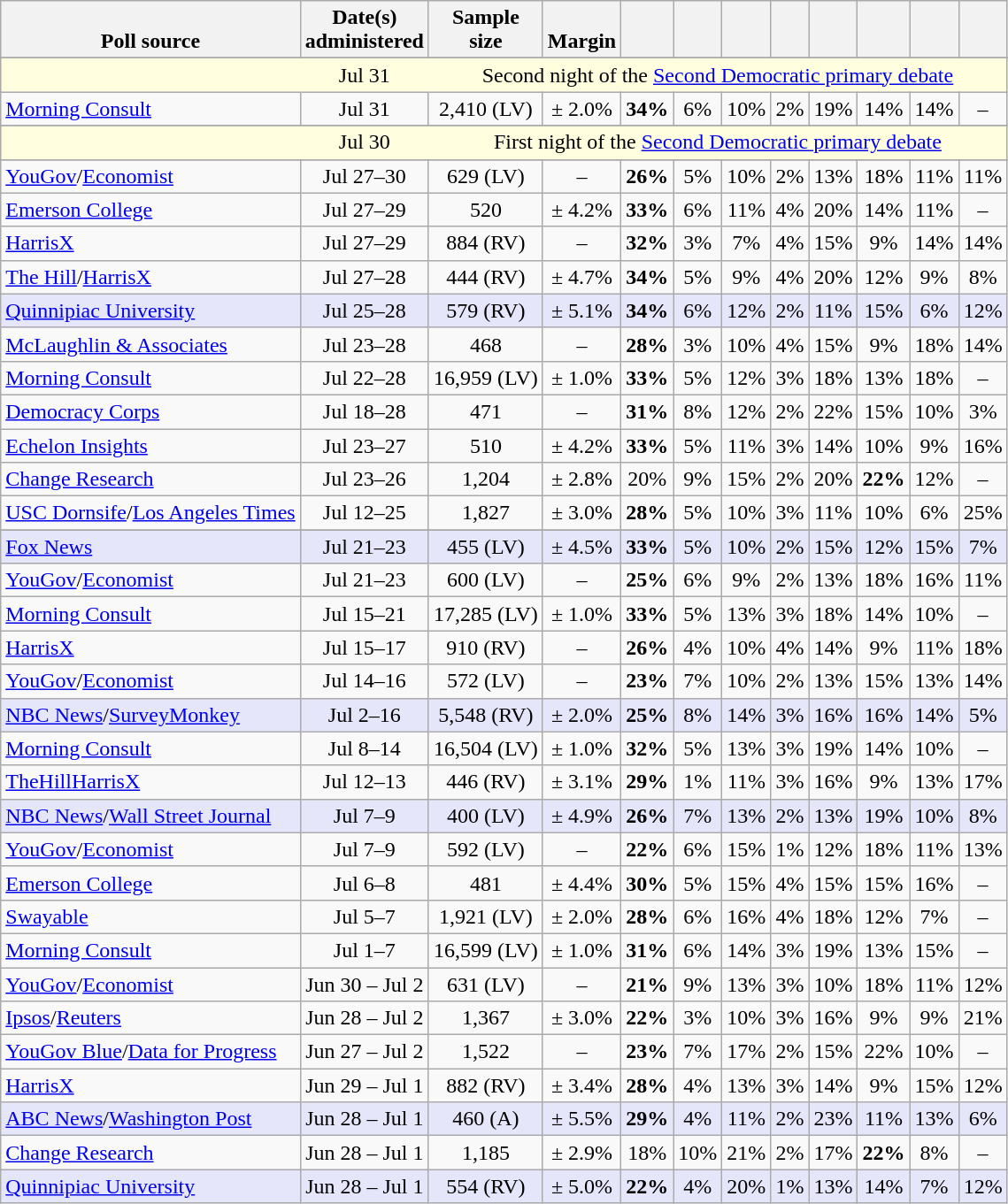<table class="wikitable sortable" style="text-align:center;">
<tr valign=bottom>
<th style="background-position: right 85%;">Poll source</th>
<th style="background-position: right 85%;">Date(s)<br>administered</th>
<th style="background-position: right 85%;">Sample<br>size</th>
<th style="background-position: right 85%;">Margin<br></th>
<th></th>
<th></th>
<th></th>
<th></th>
<th></th>
<th></th>
<th></th>
<th></th>
</tr>
<tr>
</tr>
<tr style="background:lightyellow;">
<td style="border-right-style:hidden;"></td>
<td style="border-right-style:hidden;">Jul 31</td>
<td colspan=14>Second night of the <a href='#'>Second Democratic primary debate</a></td>
</tr>
<tr>
<td style="text-align:left;"><a href='#'>Morning Consult</a></td>
<td>Jul 31</td>
<td>2,410 (LV)</td>
<td>± 2.0%</td>
<td><strong>34%</strong></td>
<td>6%</td>
<td>10%</td>
<td>2%</td>
<td>19%</td>
<td>14%</td>
<td>14%</td>
<td>–</td>
</tr>
<tr>
</tr>
<tr>
</tr>
<tr style="background:lightyellow;">
<td style="border-right-style:hidden;"></td>
<td style="border-right-style:hidden;">Jul 30</td>
<td colspan=14>First night of the <a href='#'>Second Democratic primary debate</a></td>
</tr>
<tr>
</tr>
<tr>
<td style="text-align:left;"><a href='#'>YouGov</a>/<a href='#'>Economist</a></td>
<td>Jul 27–30</td>
<td>629 (LV)</td>
<td>–</td>
<td><strong>26%</strong></td>
<td>5%</td>
<td>10%</td>
<td>2%</td>
<td>13%</td>
<td>18%</td>
<td>11%</td>
<td>11%</td>
</tr>
<tr>
<td style="text-align:left;"><a href='#'>Emerson College</a></td>
<td>Jul 27–29</td>
<td>520</td>
<td>± 4.2%</td>
<td><strong>33%</strong></td>
<td>6%</td>
<td>11%</td>
<td>4%</td>
<td>20%</td>
<td>14%</td>
<td>11%</td>
<td>–</td>
</tr>
<tr>
<td style="text-align:left;"><a href='#'>HarrisX</a></td>
<td>Jul 27–29</td>
<td>884 (RV)</td>
<td>–</td>
<td><strong>32%</strong></td>
<td>3%</td>
<td>7%</td>
<td>4%</td>
<td>15%</td>
<td>9%</td>
<td>14%</td>
<td>14%</td>
</tr>
<tr>
<td style="text-align:left;"><a href='#'>The Hill</a>/<a href='#'>HarrisX</a></td>
<td>Jul 27–28</td>
<td>444 (RV)</td>
<td>± 4.7%</td>
<td><strong>34%</strong></td>
<td>5%</td>
<td>9%</td>
<td>4%</td>
<td>20%</td>
<td>12%</td>
<td>9%</td>
<td>8%</td>
</tr>
<tr bgcolor=lavender>
<td style="text-align:left;"><a href='#'>Quinnipiac University</a></td>
<td>Jul 25–28</td>
<td>579 (RV)</td>
<td>± 5.1%</td>
<td><strong>34%</strong></td>
<td>6%</td>
<td>12%</td>
<td>2%</td>
<td>11%</td>
<td>15%</td>
<td>6%</td>
<td>12%</td>
</tr>
<tr>
<td style="text-align:left;"><a href='#'>McLaughlin & Associates</a></td>
<td>Jul 23–28</td>
<td>468</td>
<td>–</td>
<td><strong>28%</strong></td>
<td>3%</td>
<td>10%</td>
<td>4%</td>
<td>15%</td>
<td>9%</td>
<td>18%</td>
<td>14%</td>
</tr>
<tr>
<td style="text-align:left;"><a href='#'>Morning Consult</a></td>
<td>Jul 22–28</td>
<td>16,959 (LV)</td>
<td>± 1.0%</td>
<td><strong>33%</strong></td>
<td>5%</td>
<td>12%</td>
<td>3%</td>
<td>18%</td>
<td>13%</td>
<td>18%</td>
<td>–</td>
</tr>
<tr>
<td style="text-align:left;"><a href='#'>Democracy Corps</a></td>
<td>Jul 18–28</td>
<td>471</td>
<td>–</td>
<td><strong>31%</strong></td>
<td>8%</td>
<td>12%</td>
<td>2%</td>
<td>22%</td>
<td>15%</td>
<td>10%</td>
<td>3%</td>
</tr>
<tr>
<td style="text-align:left;"><a href='#'>Echelon Insights</a></td>
<td>Jul 23–27</td>
<td>510</td>
<td>± 4.2%</td>
<td><strong>33%</strong></td>
<td>5%</td>
<td>11%</td>
<td>3%</td>
<td>14%</td>
<td>10%</td>
<td>9%</td>
<td>16%</td>
</tr>
<tr>
<td style="text-align:left;"><a href='#'>Change Research</a></td>
<td>Jul 23–26</td>
<td>1,204</td>
<td>± 2.8%</td>
<td>20%</td>
<td>9%</td>
<td>15%</td>
<td>2%</td>
<td>20%</td>
<td><strong>22%</strong></td>
<td>12%</td>
<td>–</td>
</tr>
<tr>
<td style="text-align:left;"><a href='#'>USC Dornsife</a>/<a href='#'>Los Angeles Times</a></td>
<td>Jul 12–25</td>
<td>1,827</td>
<td>± 3.0%</td>
<td><strong>28%</strong></td>
<td>5%</td>
<td>10%</td>
<td>3%</td>
<td>11%</td>
<td>10%</td>
<td>6%</td>
<td>25%</td>
</tr>
<tr>
</tr>
<tr bgcolor=lavender>
<td style="text-align:left;"><a href='#'>Fox News</a></td>
<td>Jul 21–23</td>
<td>455 (LV)</td>
<td>± 4.5%</td>
<td><strong>33%</strong></td>
<td>5%</td>
<td>10%</td>
<td>2%</td>
<td>15%</td>
<td>12%</td>
<td>15%</td>
<td>7%</td>
</tr>
<tr>
<td style="text-align:left;"><a href='#'>YouGov</a>/<a href='#'>Economist</a></td>
<td>Jul 21–23</td>
<td>600 (LV)</td>
<td>–</td>
<td><strong>25%</strong></td>
<td>6%</td>
<td>9%</td>
<td>2%</td>
<td>13%</td>
<td>18%</td>
<td>16%</td>
<td>11%</td>
</tr>
<tr>
<td style="text-align:left;"><a href='#'>Morning Consult</a></td>
<td>Jul 15–21</td>
<td>17,285 (LV)</td>
<td>± 1.0%</td>
<td><strong>33%</strong></td>
<td>5%</td>
<td>13%</td>
<td>3%</td>
<td>18%</td>
<td>14%</td>
<td>10%</td>
<td>–</td>
</tr>
<tr>
<td style="text-align:left;"><a href='#'>HarrisX</a></td>
<td>Jul 15–17</td>
<td>910 (RV)</td>
<td>–</td>
<td><strong>26%</strong></td>
<td>4%</td>
<td>10%</td>
<td>4%</td>
<td>14%</td>
<td>9%</td>
<td>11%</td>
<td>18%</td>
</tr>
<tr>
<td style="text-align:left;"><a href='#'>YouGov</a>/<a href='#'>Economist</a></td>
<td>Jul 14–16</td>
<td>572 (LV)</td>
<td>–</td>
<td><strong>23%</strong></td>
<td>7%</td>
<td>10%</td>
<td>2%</td>
<td>13%</td>
<td>15%</td>
<td>13%</td>
<td>14%</td>
</tr>
<tr bgcolor=lavender>
<td style="text-align:left;"><a href='#'>NBC News</a>/<a href='#'>SurveyMonkey</a></td>
<td>Jul 2–16</td>
<td>5,548 (RV)</td>
<td>± 2.0%</td>
<td><strong>25%</strong></td>
<td>8%</td>
<td>14%</td>
<td>3%</td>
<td>16%</td>
<td>16%</td>
<td>14%</td>
<td>5%</td>
</tr>
<tr>
<td style="text-align:left;"><a href='#'>Morning Consult</a></td>
<td>Jul 8–14</td>
<td>16,504 (LV)</td>
<td>± 1.0%</td>
<td><strong>32%</strong></td>
<td>5%</td>
<td>13%</td>
<td>3%</td>
<td>19%</td>
<td>14%</td>
<td>10%</td>
<td>–</td>
</tr>
<tr>
<td style="text-align:left;"><a href='#'>TheHillHarrisX</a></td>
<td>Jul 12–13</td>
<td>446 (RV)</td>
<td>± 3.1%</td>
<td><strong>29%</strong></td>
<td>1%</td>
<td>11%</td>
<td>3%</td>
<td>16%</td>
<td>9%</td>
<td>13%</td>
<td>17%</td>
</tr>
<tr bgcolor=lavender>
<td style="text-align:left;"><a href='#'>NBC News</a>/<a href='#'>Wall Street Journal</a></td>
<td>Jul 7–9</td>
<td>400 (LV)</td>
<td>± 4.9%</td>
<td><strong>26%</strong></td>
<td>7%</td>
<td>13%</td>
<td>2%</td>
<td>13%</td>
<td>19%</td>
<td>10%</td>
<td>8%</td>
</tr>
<tr>
<td style="text-align:left;"><a href='#'>YouGov</a>/<a href='#'>Economist</a></td>
<td>Jul 7–9</td>
<td>592 (LV)</td>
<td>–</td>
<td><strong>22%</strong></td>
<td>6%</td>
<td>15%</td>
<td>1%</td>
<td>12%</td>
<td>18%</td>
<td>11%</td>
<td>13%</td>
</tr>
<tr>
<td style="text-align:left;"><a href='#'>Emerson College</a></td>
<td>Jul 6–8</td>
<td>481</td>
<td>± 4.4%</td>
<td><strong>30%</strong></td>
<td>5%</td>
<td>15%</td>
<td>4%</td>
<td>15%</td>
<td>15%</td>
<td>16%</td>
<td>–</td>
</tr>
<tr>
<td style="text-align:left;"><a href='#'>Swayable</a></td>
<td>Jul 5–7</td>
<td>1,921 (LV)</td>
<td>± 2.0%</td>
<td><strong>28%</strong></td>
<td>6%</td>
<td>16%</td>
<td>4%</td>
<td>18%</td>
<td>12%</td>
<td>7%</td>
<td>–</td>
</tr>
<tr>
<td style="text-align:left;"><a href='#'>Morning Consult</a></td>
<td>Jul 1–7</td>
<td>16,599 (LV)</td>
<td>± 1.0%</td>
<td><strong>31%</strong></td>
<td>6%</td>
<td>14%</td>
<td>3%</td>
<td>19%</td>
<td>13%</td>
<td>15%</td>
<td>–</td>
</tr>
<tr>
<td style="text-align:left;"><a href='#'>YouGov</a>/<a href='#'>Economist</a></td>
<td>Jun 30 – Jul 2</td>
<td>631 (LV)</td>
<td>–</td>
<td><strong>21%</strong></td>
<td>9%</td>
<td>13%</td>
<td>3%</td>
<td>10%</td>
<td>18%</td>
<td>11%</td>
<td>12%</td>
</tr>
<tr>
<td style="text-align:left;"><a href='#'>Ipsos</a>/<a href='#'>Reuters</a></td>
<td>Jun 28 – Jul 2</td>
<td>1,367</td>
<td>± 3.0%</td>
<td><strong>22%</strong></td>
<td>3%</td>
<td>10%</td>
<td>3%</td>
<td>16%</td>
<td>9%</td>
<td>9%</td>
<td>21%</td>
</tr>
<tr>
<td style="text-align:left;"><a href='#'>YouGov Blue</a>/<a href='#'>Data for Progress</a></td>
<td>Jun 27 – Jul 2</td>
<td>1,522</td>
<td>–</td>
<td><strong>23%</strong></td>
<td>7%</td>
<td>17%</td>
<td>2%</td>
<td>15%</td>
<td>22%</td>
<td>10%</td>
<td>–</td>
</tr>
<tr>
<td style="text-align:left;"><a href='#'>HarrisX</a></td>
<td>Jun 29 – Jul 1</td>
<td>882 (RV)</td>
<td>± 3.4%</td>
<td><strong>28%</strong></td>
<td>4%</td>
<td>13%</td>
<td>3%</td>
<td>14%</td>
<td>9%</td>
<td>15%</td>
<td>12%</td>
</tr>
<tr bgcolor=lavender>
<td style="text-align:left;"><a href='#'>ABC News</a>/<a href='#'>Washington Post</a></td>
<td>Jun 28 – Jul 1</td>
<td>460 (A)</td>
<td>± 5.5%</td>
<td><strong>29%</strong></td>
<td>4%</td>
<td>11%</td>
<td>2%</td>
<td>23%</td>
<td>11%</td>
<td>13%</td>
<td>6%</td>
</tr>
<tr>
<td style="text-align:left;"><a href='#'>Change Research</a></td>
<td>Jun 28 – Jul 1</td>
<td>1,185</td>
<td>± 2.9%</td>
<td>18%</td>
<td>10%</td>
<td>21%</td>
<td>2%</td>
<td>17%</td>
<td><strong>22%</strong></td>
<td>8%</td>
<td>–</td>
</tr>
<tr bgcolor=lavender>
<td style="text-align:left;"><a href='#'>Quinnipiac University</a></td>
<td>Jun 28 – Jul 1</td>
<td>554 (RV)</td>
<td>± 5.0%</td>
<td><strong>22%</strong></td>
<td>4%</td>
<td>20%</td>
<td>1%</td>
<td>13%</td>
<td>14%</td>
<td>7%</td>
<td>12%</td>
</tr>
</table>
